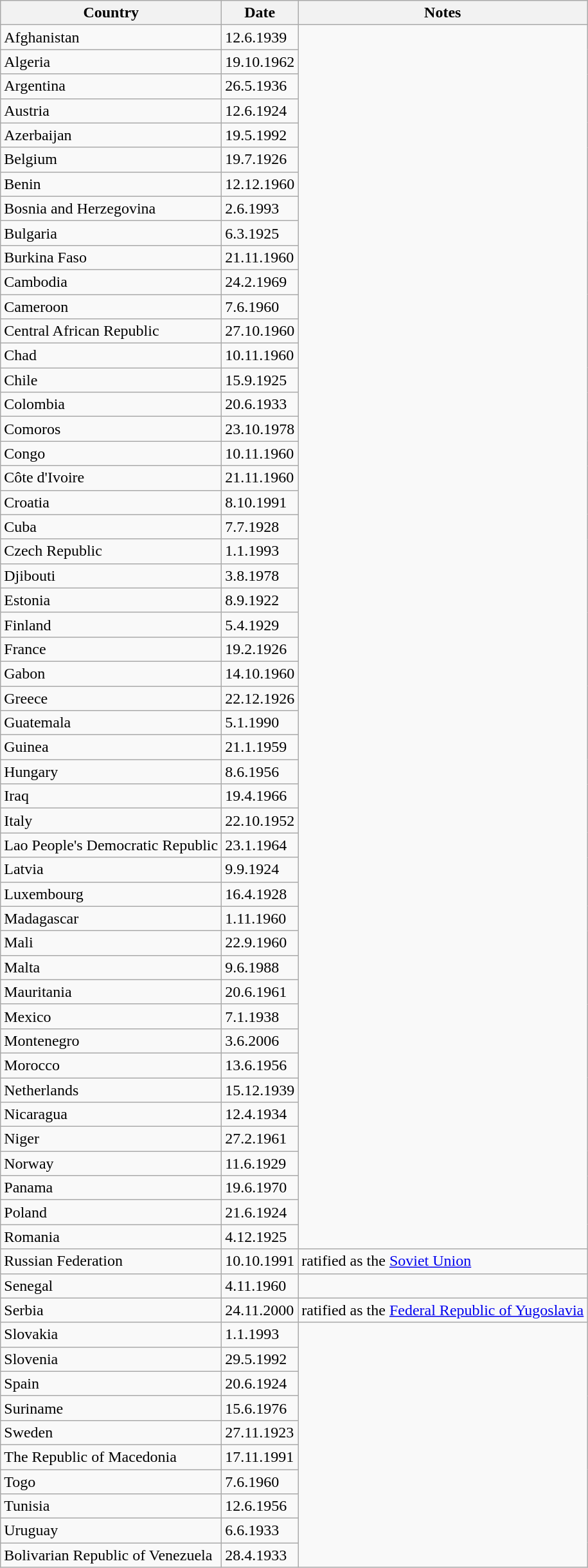<table class="wikitable">
<tr>
<th>Country</th>
<th>Date</th>
<th>Notes</th>
</tr>
<tr>
<td>Afghanistan</td>
<td>12.6.1939</td>
</tr>
<tr>
<td>Algeria</td>
<td>19.10.1962</td>
</tr>
<tr>
<td>Argentina</td>
<td>26.5.1936</td>
</tr>
<tr>
<td>Austria</td>
<td>12.6.1924</td>
</tr>
<tr>
<td>Azerbaijan</td>
<td>19.5.1992</td>
</tr>
<tr>
<td>Belgium</td>
<td>19.7.1926</td>
</tr>
<tr>
<td>Benin</td>
<td>12.12.1960</td>
</tr>
<tr>
<td>Bosnia and Herzegovina</td>
<td>2.6.1993</td>
</tr>
<tr>
<td>Bulgaria</td>
<td>6.3.1925</td>
</tr>
<tr>
<td>Burkina Faso</td>
<td>21.11.1960</td>
</tr>
<tr>
<td>Cambodia</td>
<td>24.2.1969</td>
</tr>
<tr>
<td>Cameroon</td>
<td>7.6.1960</td>
</tr>
<tr>
<td>Central African Republic</td>
<td>27.10.1960</td>
</tr>
<tr>
<td>Chad</td>
<td>10.11.1960</td>
</tr>
<tr>
<td>Chile</td>
<td>15.9.1925</td>
</tr>
<tr>
<td>Colombia</td>
<td>20.6.1933</td>
</tr>
<tr>
<td>Comoros</td>
<td>23.10.1978</td>
</tr>
<tr>
<td>Congo</td>
<td>10.11.1960</td>
</tr>
<tr>
<td>Côte d'Ivoire</td>
<td>21.11.1960</td>
</tr>
<tr>
<td>Croatia</td>
<td>8.10.1991</td>
</tr>
<tr>
<td>Cuba</td>
<td>7.7.1928</td>
</tr>
<tr>
<td>Czech Republic</td>
<td>1.1.1993</td>
</tr>
<tr>
<td>Djibouti</td>
<td>3.8.1978</td>
</tr>
<tr>
<td>Estonia</td>
<td>8.9.1922</td>
</tr>
<tr>
<td>Finland</td>
<td>5.4.1929</td>
</tr>
<tr>
<td>France</td>
<td>19.2.1926</td>
</tr>
<tr>
<td>Gabon</td>
<td>14.10.1960</td>
</tr>
<tr>
<td>Greece</td>
<td>22.12.1926</td>
</tr>
<tr>
<td>Guatemala</td>
<td>5.1.1990</td>
</tr>
<tr>
<td>Guinea</td>
<td>21.1.1959</td>
</tr>
<tr>
<td>Hungary</td>
<td>8.6.1956</td>
</tr>
<tr>
<td>Iraq</td>
<td>19.4.1966</td>
</tr>
<tr>
<td>Italy</td>
<td>22.10.1952</td>
</tr>
<tr>
<td>Lao People's Democratic Republic</td>
<td>23.1.1964</td>
</tr>
<tr>
<td>Latvia</td>
<td>9.9.1924</td>
</tr>
<tr>
<td>Luxembourg</td>
<td>16.4.1928</td>
</tr>
<tr>
<td>Madagascar</td>
<td>1.11.1960</td>
</tr>
<tr>
<td>Mali</td>
<td>22.9.1960</td>
</tr>
<tr>
<td>Malta</td>
<td>9.6.1988</td>
</tr>
<tr>
<td>Mauritania</td>
<td>20.6.1961</td>
</tr>
<tr>
<td>Mexico</td>
<td>7.1.1938</td>
</tr>
<tr>
<td>Montenegro</td>
<td>3.6.2006</td>
</tr>
<tr>
<td>Morocco</td>
<td>13.6.1956</td>
</tr>
<tr>
<td>Netherlands</td>
<td>15.12.1939</td>
</tr>
<tr>
<td>Nicaragua</td>
<td>12.4.1934</td>
</tr>
<tr>
<td>Niger</td>
<td>27.2.1961</td>
</tr>
<tr>
<td>Norway</td>
<td>11.6.1929</td>
</tr>
<tr>
<td>Panama</td>
<td>19.6.1970</td>
</tr>
<tr>
<td>Poland</td>
<td>21.6.1924</td>
</tr>
<tr>
<td>Romania</td>
<td>4.12.1925</td>
</tr>
<tr>
<td>Russian Federation</td>
<td>10.10.1991</td>
<td>ratified as the <a href='#'>Soviet Union</a></td>
</tr>
<tr>
<td>Senegal</td>
<td>4.11.1960</td>
</tr>
<tr>
<td>Serbia</td>
<td>24.11.2000</td>
<td>ratified as the <a href='#'>Federal Republic of Yugoslavia</a></td>
</tr>
<tr>
<td>Slovakia</td>
<td>1.1.1993</td>
</tr>
<tr>
<td>Slovenia</td>
<td>29.5.1992</td>
</tr>
<tr>
<td>Spain</td>
<td>20.6.1924</td>
</tr>
<tr>
<td>Suriname</td>
<td>15.6.1976</td>
</tr>
<tr>
<td>Sweden</td>
<td>27.11.1923</td>
</tr>
<tr>
<td>The Republic of Macedonia</td>
<td>17.11.1991</td>
</tr>
<tr>
<td>Togo</td>
<td>7.6.1960</td>
</tr>
<tr>
<td>Tunisia</td>
<td>12.6.1956</td>
</tr>
<tr>
<td>Uruguay</td>
<td>6.6.1933</td>
</tr>
<tr>
<td>Bolivarian Republic of Venezuela</td>
<td>28.4.1933</td>
</tr>
</table>
